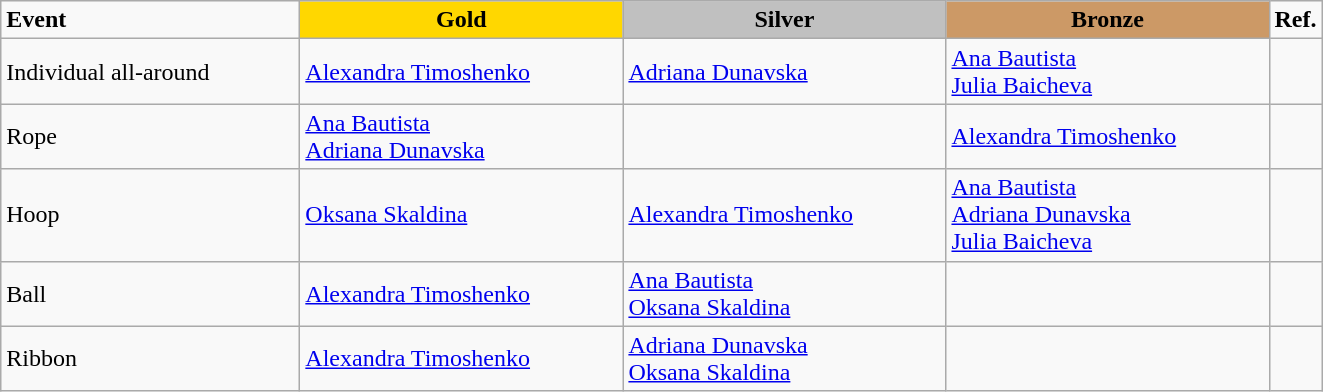<table class="wikitable">
<tr>
<td style="width:12em;"><strong>Event</strong></td>
<td style="text-align:center; background:gold; width:13em;"><strong>Gold</strong></td>
<td style="text-align:center; background:silver; width:13em;"><strong>Silver</strong></td>
<td style="text-align:center; background:#c96; width:13em;"><strong>Bronze</strong></td>
<td style="width:1em;"><strong>Ref.</strong></td>
</tr>
<tr>
<td>Individual all-around</td>
<td> <a href='#'>Alexandra Timoshenko</a></td>
<td> <a href='#'>Adriana Dunavska</a></td>
<td> <a href='#'>Ana Bautista</a><br> <a href='#'>Julia Baicheva</a></td>
<td></td>
</tr>
<tr>
<td>Rope</td>
<td> <a href='#'>Ana Bautista</a><br> <a href='#'>Adriana Dunavska</a></td>
<td></td>
<td> <a href='#'>Alexandra Timoshenko</a></td>
<td></td>
</tr>
<tr>
<td>Hoop</td>
<td> <a href='#'>Oksana Skaldina</a></td>
<td> <a href='#'>Alexandra Timoshenko</a></td>
<td> <a href='#'>Ana Bautista</a><br> <a href='#'>Adriana Dunavska</a><br> <a href='#'>Julia Baicheva</a></td>
<td></td>
</tr>
<tr>
<td>Ball</td>
<td> <a href='#'>Alexandra Timoshenko</a></td>
<td> <a href='#'>Ana Bautista</a><br> <a href='#'>Oksana Skaldina</a></td>
<td></td>
<td></td>
</tr>
<tr>
<td>Ribbon</td>
<td> <a href='#'>Alexandra Timoshenko</a></td>
<td> <a href='#'>Adriana Dunavska</a><br> <a href='#'>Oksana Skaldina</a></td>
<td></td>
<td></td>
</tr>
</table>
